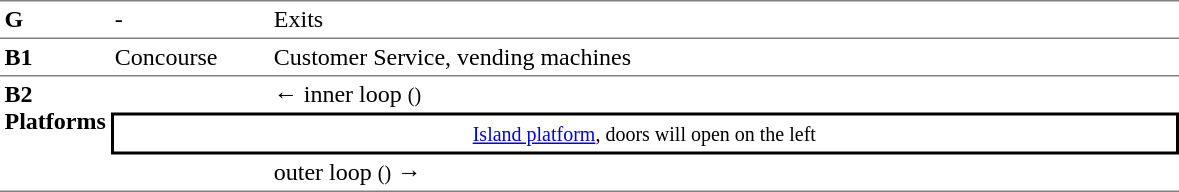<table table border=0 cellspacing=0 cellpadding=3>
<tr>
<td style="border-top:solid 1px gray;" width=50 valign=top><strong>G</strong></td>
<td style="border-top:solid 1px gray;" width=100 valign=top>-</td>
<td style="border-top:solid 1px gray;" width=600 valign=top>Exits</td>
</tr>
<tr>
<td style="border-bottom:solid 1px gray; border-top:solid 1px gray;" valign=top width=50><strong>B1</strong></td>
<td style="border-bottom:solid 1px gray; border-top:solid 1px gray;" valign=top width=100>Concourse<br></td>
<td style="border-bottom:solid 1px gray; border-top:solid 1px gray;" valign=top width=390>Customer Service, vending machines</td>
</tr>
<tr>
<td style="border-bottom:solid 1px gray;" rowspan="3" valign=top><strong>B2<br>Platforms</strong></td>
<td></td>
<td>←  inner loop <small>()</small></td>
</tr>
<tr>
<td style="border-right:solid 2px black;border-left:solid 2px black;border-top:solid 2px black;border-bottom:solid 2px black;text-align:center;" colspan=2><small><a href='#'>Island platform</a>, doors will open on the left</small></td>
</tr>
<tr>
<td style="border-bottom:solid 1px gray;"></td>
<td style="border-bottom:solid 1px gray;">  outer loop <small>()</small> →</td>
</tr>
</table>
